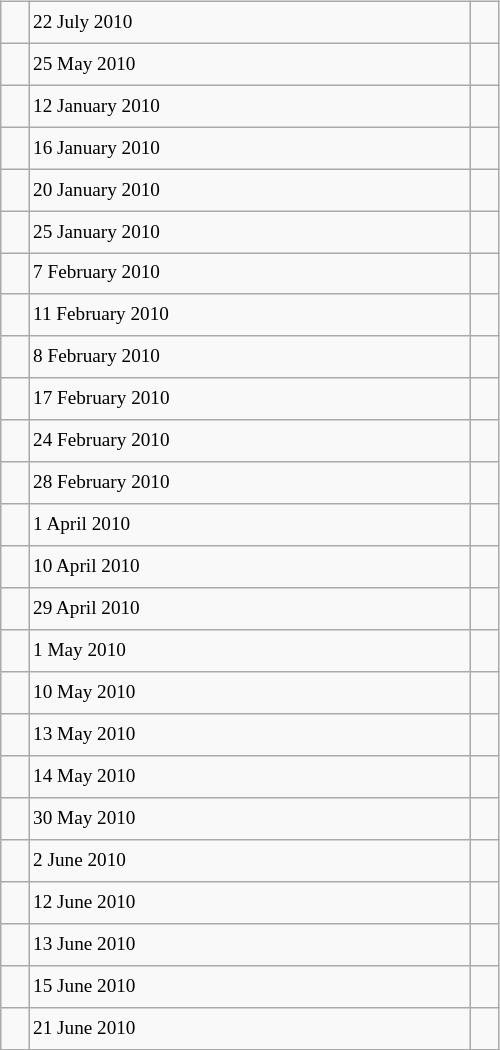<table class="wikitable" style="font-size: 80%; float: left; width: 26em; margin-right: 1em; height: 700px">
<tr>
<td></td>
<td>22 July 2010</td>
<td></td>
</tr>
<tr>
<td></td>
<td>25 May 2010</td>
<td></td>
</tr>
<tr>
<td><strong></strong></td>
<td>12 January 2010</td>
<td></td>
</tr>
<tr>
<td></td>
<td>16 January 2010</td>
<td></td>
</tr>
<tr>
<td></td>
<td>20 January 2010</td>
<td></td>
</tr>
<tr>
<td></td>
<td>25 January 2010</td>
<td></td>
</tr>
<tr>
<td></td>
<td>7 February 2010</td>
<td></td>
</tr>
<tr>
<td></td>
<td>11 February 2010</td>
<td></td>
</tr>
<tr>
<td></td>
<td>8 February 2010</td>
<td></td>
</tr>
<tr>
<td></td>
<td>17 February 2010</td>
<td></td>
</tr>
<tr>
<td></td>
<td>24 February 2010</td>
<td></td>
</tr>
<tr>
<td></td>
<td>28 February 2010</td>
<td></td>
</tr>
<tr>
<td></td>
<td>1 April 2010</td>
<td></td>
</tr>
<tr>
<td></td>
<td>10 April 2010</td>
<td></td>
</tr>
<tr>
<td></td>
<td>29 April 2010</td>
<td></td>
</tr>
<tr>
<td></td>
<td>1 May 2010</td>
<td></td>
</tr>
<tr>
<td></td>
<td>10 May 2010</td>
<td></td>
</tr>
<tr>
<td></td>
<td>13 May 2010</td>
<td></td>
</tr>
<tr>
<td></td>
<td>14 May 2010</td>
<td></td>
</tr>
<tr>
<td></td>
<td>30 May 2010</td>
<td></td>
</tr>
<tr>
<td></td>
<td>2 June 2010</td>
<td></td>
</tr>
<tr>
<td></td>
<td>12 June 2010</td>
<td></td>
</tr>
<tr>
<td></td>
<td>13 June 2010</td>
<td></td>
</tr>
<tr>
<td></td>
<td>15 June 2010</td>
<td></td>
</tr>
<tr>
<td></td>
<td>21 June 2010</td>
<td></td>
</tr>
</table>
